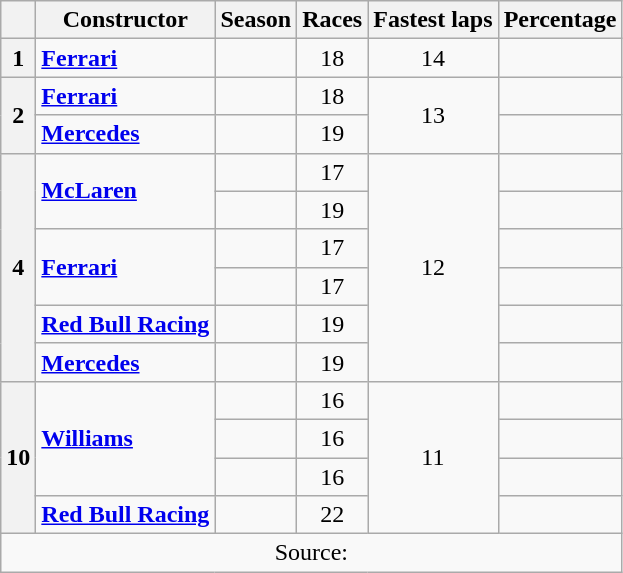<table class="wikitable">
<tr>
<th></th>
<th>Constructor</th>
<th>Season</th>
<th>Races</th>
<th>Fastest laps</th>
<th>Percentage</th>
</tr>
<tr align="center">
<th>1</th>
<td align="left"> <strong><a href='#'>Ferrari</a></strong></td>
<td></td>
<td>18</td>
<td>14</td>
<td></td>
</tr>
<tr align="center">
<th rowspan="2">2</th>
<td align="left"> <strong><a href='#'>Ferrari</a></strong></td>
<td></td>
<td>18</td>
<td rowspan="2">13</td>
<td></td>
</tr>
<tr align="center">
<td align="left"> <strong><a href='#'>Mercedes</a></strong></td>
<td></td>
<td>19</td>
<td></td>
</tr>
<tr align="center">
<th rowspan="6">4</th>
<td align="left" rowspan="2"> <strong><a href='#'>McLaren</a></strong></td>
<td></td>
<td>17</td>
<td rowspan="6">12</td>
<td></td>
</tr>
<tr align="center">
<td></td>
<td>19</td>
<td></td>
</tr>
<tr align="center">
<td align="left" rowspan="2"> <strong><a href='#'>Ferrari</a></strong></td>
<td></td>
<td>17</td>
<td></td>
</tr>
<tr align="center">
<td></td>
<td>17</td>
<td></td>
</tr>
<tr align="center">
<td align="left"> <strong><a href='#'>Red Bull Racing</a></strong></td>
<td></td>
<td>19</td>
<td></td>
</tr>
<tr align="center">
<td align="left"> <strong><a href='#'>Mercedes</a></strong></td>
<td></td>
<td>19</td>
<td></td>
</tr>
<tr align="center">
<th rowspan="4">10</th>
<td align="left" rowspan="3"> <strong><a href='#'>Williams</a></strong></td>
<td></td>
<td>16</td>
<td rowspan="4">11</td>
<td></td>
</tr>
<tr align="center">
<td></td>
<td>16</td>
<td></td>
</tr>
<tr align="center">
<td></td>
<td>16</td>
<td></td>
</tr>
<tr align="center">
<td align="left"> <strong><a href='#'>Red Bull Racing</a></strong></td>
<td></td>
<td>22</td>
<td></td>
</tr>
<tr>
<td colspan=6 align="center">Source:</td>
</tr>
</table>
